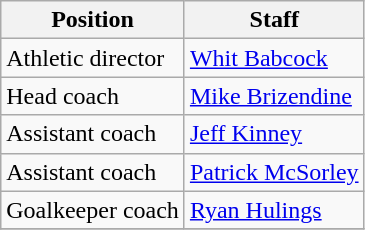<table class="wikitable">
<tr>
<th>Position</th>
<th>Staff</th>
</tr>
<tr>
<td>Athletic director</td>
<td><a href='#'>Whit Babcock</a></td>
</tr>
<tr>
<td>Head coach</td>
<td><a href='#'>Mike Brizendine</a></td>
</tr>
<tr>
<td>Assistant coach</td>
<td><a href='#'>Jeff Kinney</a></td>
</tr>
<tr>
<td>Assistant coach</td>
<td><a href='#'>Patrick McSorley</a></td>
</tr>
<tr>
<td>Goalkeeper coach</td>
<td><a href='#'>Ryan Hulings</a></td>
</tr>
<tr>
</tr>
</table>
